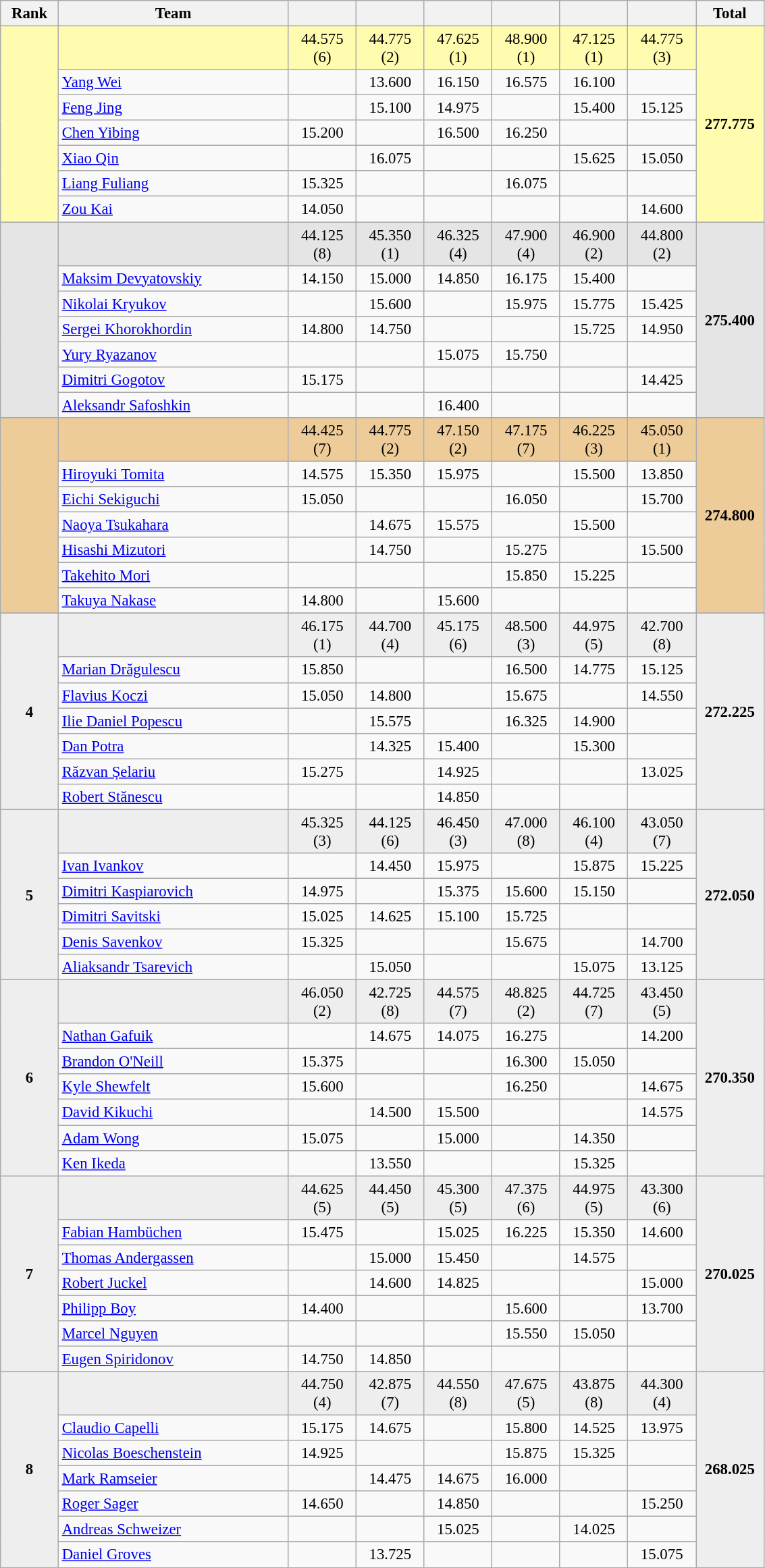<table class="wikitable" style="text-align:center; font-size:95%">
<tr>
<th style="width:50px;">Rank</th>
<th style="width:220px;">Team</th>
<th style="width:60px;"></th>
<th style="width:60px;"></th>
<th style="width:60px;"></th>
<th style="width:60px;"></th>
<th style="width:60px;"></th>
<th style="width:60px;"></th>
<th style="width:60px;">Total</th>
</tr>
<tr style="background:#fffcaf;">
<td rowspan=7></td>
<td style="text-align:left;"><strong></strong></td>
<td>44.575 (6)</td>
<td>44.775 (2)</td>
<td>47.625 (1)</td>
<td>48.900 (1)</td>
<td>47.125 (1)</td>
<td>44.775 (3)</td>
<td rowspan=7><strong>277.775</strong></td>
</tr>
<tr>
<td style="text-align:left;"><a href='#'>Yang Wei</a></td>
<td></td>
<td>13.600</td>
<td>16.150</td>
<td>16.575</td>
<td>16.100</td>
<td></td>
</tr>
<tr>
<td style="text-align:left;"><a href='#'>Feng Jing</a></td>
<td></td>
<td>15.100</td>
<td>14.975</td>
<td></td>
<td>15.400</td>
<td>15.125</td>
</tr>
<tr>
<td style="text-align:left;"><a href='#'>Chen Yibing</a></td>
<td>15.200</td>
<td></td>
<td>16.500</td>
<td>16.250</td>
<td></td>
<td></td>
</tr>
<tr>
<td style="text-align:left;"><a href='#'>Xiao Qin</a></td>
<td></td>
<td>16.075</td>
<td></td>
<td></td>
<td>15.625</td>
<td>15.050</td>
</tr>
<tr>
<td style="text-align:left;"><a href='#'>Liang Fuliang</a></td>
<td>15.325</td>
<td></td>
<td></td>
<td>16.075</td>
<td></td>
<td></td>
</tr>
<tr>
<td style="text-align:left;"><a href='#'>Zou Kai</a></td>
<td>14.050</td>
<td></td>
<td></td>
<td></td>
<td></td>
<td>14.600</td>
</tr>
<tr style="background:#e5e5e5;">
<td rowspan=7></td>
<td style="text-align:left;"><strong></strong></td>
<td>44.125 (8)</td>
<td>45.350 (1)</td>
<td>46.325 (4)</td>
<td>47.900 (4)</td>
<td>46.900 (2)</td>
<td>44.800 (2)</td>
<td rowspan=7><strong>275.400</strong></td>
</tr>
<tr>
<td style="text-align:left;"><a href='#'>Maksim Devyatovskiy</a></td>
<td>14.150</td>
<td>15.000</td>
<td>14.850</td>
<td>16.175</td>
<td>15.400</td>
<td></td>
</tr>
<tr>
<td style="text-align:left;"><a href='#'>Nikolai Kryukov</a></td>
<td></td>
<td>15.600</td>
<td></td>
<td>15.975</td>
<td>15.775</td>
<td>15.425</td>
</tr>
<tr>
<td style="text-align:left;"><a href='#'>Sergei Khorokhordin</a></td>
<td>14.800</td>
<td>14.750</td>
<td></td>
<td></td>
<td>15.725</td>
<td>14.950</td>
</tr>
<tr>
<td style="text-align:left;"><a href='#'>Yury Ryazanov</a></td>
<td></td>
<td></td>
<td>15.075</td>
<td>15.750</td>
<td></td>
<td></td>
</tr>
<tr>
<td style="text-align:left;"><a href='#'>Dimitri Gogotov</a></td>
<td>15.175</td>
<td></td>
<td></td>
<td></td>
<td></td>
<td>14.425</td>
</tr>
<tr>
<td style="text-align:left;"><a href='#'>Aleksandr Safoshkin</a></td>
<td></td>
<td></td>
<td>16.400</td>
<td></td>
<td></td>
<td></td>
</tr>
<tr style="background:#ec9;">
<td rowspan=7></td>
<td style="text-align:left;"><strong></strong></td>
<td>44.425 (7)</td>
<td>44.775 (2)</td>
<td>47.150 (2)</td>
<td>47.175 (7)</td>
<td>46.225 (3)</td>
<td>45.050 (1)</td>
<td rowspan=7><strong>274.800</strong></td>
</tr>
<tr>
<td style="text-align:left;"><a href='#'>Hiroyuki Tomita</a></td>
<td>14.575</td>
<td>15.350</td>
<td>15.975</td>
<td></td>
<td>15.500</td>
<td>13.850</td>
</tr>
<tr>
<td style="text-align:left;"><a href='#'>Eichi Sekiguchi</a></td>
<td>15.050</td>
<td></td>
<td></td>
<td>16.050</td>
<td></td>
<td>15.700</td>
</tr>
<tr>
<td style="text-align:left;"><a href='#'>Naoya Tsukahara</a></td>
<td></td>
<td>14.675</td>
<td>15.575</td>
<td></td>
<td>15.500</td>
<td></td>
</tr>
<tr>
<td style="text-align:left;"><a href='#'>Hisashi Mizutori</a></td>
<td></td>
<td>14.750</td>
<td></td>
<td>15.275</td>
<td></td>
<td>15.500</td>
</tr>
<tr>
<td style="text-align:left;"><a href='#'>Takehito Mori</a></td>
<td></td>
<td></td>
<td></td>
<td>15.850</td>
<td>15.225</td>
<td></td>
</tr>
<tr>
<td style="text-align:left;"><a href='#'>Takuya Nakase</a></td>
<td>14.800</td>
<td></td>
<td>15.600</td>
<td></td>
<td></td>
<td></td>
</tr>
<tr>
</tr>
<tr style="background:#eee;">
<td rowspan=7><strong>4</strong></td>
<td style="text-align:left;"><strong></strong></td>
<td>46.175 (1)</td>
<td>44.700 (4)</td>
<td>45.175 (6)</td>
<td>48.500 (3)</td>
<td>44.975 (5)</td>
<td>42.700 (8)</td>
<td rowspan=7><strong>272.225</strong></td>
</tr>
<tr>
<td style="text-align:left;"><a href='#'>Marian Drăgulescu</a></td>
<td>15.850</td>
<td></td>
<td></td>
<td>16.500</td>
<td>14.775</td>
<td>15.125</td>
</tr>
<tr>
<td style="text-align:left;"><a href='#'>Flavius Koczi</a></td>
<td>15.050</td>
<td>14.800</td>
<td></td>
<td>15.675</td>
<td></td>
<td>14.550</td>
</tr>
<tr>
<td style="text-align:left;"><a href='#'>Ilie Daniel Popescu</a></td>
<td></td>
<td>15.575</td>
<td></td>
<td>16.325</td>
<td>14.900</td>
<td></td>
</tr>
<tr>
<td style="text-align:left;"><a href='#'>Dan Potra</a></td>
<td></td>
<td>14.325</td>
<td>15.400</td>
<td></td>
<td>15.300</td>
<td></td>
</tr>
<tr>
<td style="text-align:left;"><a href='#'>Răzvan Șelariu</a></td>
<td>15.275</td>
<td></td>
<td>14.925</td>
<td></td>
<td></td>
<td>13.025</td>
</tr>
<tr>
<td style="text-align:left;"><a href='#'>Robert Stănescu</a></td>
<td></td>
<td></td>
<td>14.850</td>
<td></td>
<td></td>
<td></td>
</tr>
<tr style="background:#eee;">
<td rowspan=6><strong>5</strong></td>
<td style="text-align:left;"><strong></strong></td>
<td>45.325 (3)</td>
<td>44.125 (6)</td>
<td>46.450 (3)</td>
<td>47.000 (8)</td>
<td>46.100 (4)</td>
<td>43.050 (7)</td>
<td rowspan=6><strong>272.050</strong></td>
</tr>
<tr>
<td style="text-align:left;"><a href='#'>Ivan Ivankov</a></td>
<td></td>
<td>14.450</td>
<td>15.975</td>
<td></td>
<td>15.875</td>
<td>15.225</td>
</tr>
<tr>
<td style="text-align:left;"><a href='#'>Dimitri Kaspiarovich</a></td>
<td>14.975</td>
<td></td>
<td>15.375</td>
<td>15.600</td>
<td>15.150</td>
<td></td>
</tr>
<tr>
<td style="text-align:left;"><a href='#'>Dimitri Savitski</a></td>
<td>15.025</td>
<td>14.625</td>
<td>15.100</td>
<td>15.725</td>
<td></td>
<td></td>
</tr>
<tr>
<td style="text-align:left;"><a href='#'>Denis Savenkov</a></td>
<td>15.325</td>
<td></td>
<td></td>
<td>15.675</td>
<td></td>
<td>14.700</td>
</tr>
<tr>
<td style="text-align:left;"><a href='#'>Aliaksandr Tsarevich</a></td>
<td></td>
<td>15.050</td>
<td></td>
<td></td>
<td>15.075</td>
<td>13.125</td>
</tr>
<tr style="background:#eee;">
<td rowspan=7><strong>6</strong></td>
<td style="text-align:left;"><strong></strong></td>
<td>46.050 (2)</td>
<td>42.725 (8)</td>
<td>44.575 (7)</td>
<td>48.825 (2)</td>
<td>44.725 (7)</td>
<td>43.450 (5)</td>
<td rowspan=7><strong>270.350</strong></td>
</tr>
<tr>
<td style="text-align:left;"><a href='#'>Nathan Gafuik</a></td>
<td></td>
<td>14.675</td>
<td>14.075</td>
<td>16.275</td>
<td></td>
<td>14.200</td>
</tr>
<tr>
<td style="text-align:left;"><a href='#'>Brandon O'Neill</a></td>
<td>15.375</td>
<td></td>
<td></td>
<td>16.300</td>
<td>15.050</td>
<td></td>
</tr>
<tr>
<td style="text-align:left;"><a href='#'>Kyle Shewfelt</a></td>
<td>15.600</td>
<td></td>
<td></td>
<td>16.250</td>
<td></td>
<td>14.675</td>
</tr>
<tr>
<td style="text-align:left;"><a href='#'>David Kikuchi</a></td>
<td></td>
<td>14.500</td>
<td>15.500</td>
<td></td>
<td></td>
<td>14.575</td>
</tr>
<tr>
<td style="text-align:left;"><a href='#'>Adam Wong</a></td>
<td>15.075</td>
<td></td>
<td>15.000</td>
<td></td>
<td>14.350</td>
<td></td>
</tr>
<tr>
<td style="text-align:left;"><a href='#'>Ken Ikeda</a></td>
<td></td>
<td>13.550</td>
<td></td>
<td></td>
<td>15.325</td>
<td></td>
</tr>
<tr style="background:#eee;">
<td rowspan=7><strong>7</strong></td>
<td style="text-align:left;"><strong></strong></td>
<td>44.625 (5)</td>
<td>44.450 (5)</td>
<td>45.300 (5)</td>
<td>47.375 (6)</td>
<td>44.975 (5)</td>
<td>43.300 (6)</td>
<td rowspan=7><strong>270.025</strong></td>
</tr>
<tr>
<td style="text-align:left;"><a href='#'>Fabian Hambüchen</a></td>
<td>15.475</td>
<td></td>
<td>15.025</td>
<td>16.225</td>
<td>15.350</td>
<td>14.600</td>
</tr>
<tr>
<td style="text-align:left;"><a href='#'>Thomas Andergassen</a></td>
<td></td>
<td>15.000</td>
<td>15.450</td>
<td></td>
<td>14.575</td>
<td></td>
</tr>
<tr>
<td style="text-align:left;"><a href='#'>Robert Juckel</a></td>
<td></td>
<td>14.600</td>
<td>14.825</td>
<td></td>
<td></td>
<td>15.000</td>
</tr>
<tr>
<td style="text-align:left;"><a href='#'>Philipp Boy</a></td>
<td>14.400</td>
<td></td>
<td></td>
<td>15.600</td>
<td></td>
<td>13.700</td>
</tr>
<tr>
<td style="text-align:left;"><a href='#'>Marcel Nguyen</a></td>
<td></td>
<td></td>
<td></td>
<td>15.550</td>
<td>15.050</td>
<td></td>
</tr>
<tr>
<td style="text-align:left;"><a href='#'>Eugen Spiridonov</a></td>
<td>14.750</td>
<td>14.850</td>
<td></td>
<td></td>
<td></td>
<td></td>
</tr>
<tr style="background:#eee;">
<td rowspan=7><strong>8</strong></td>
<td style="text-align:left;"><strong></strong></td>
<td>44.750 (4)</td>
<td>42.875 (7)</td>
<td>44.550 (8)</td>
<td>47.675 (5)</td>
<td>43.875 (8)</td>
<td>44.300 (4)</td>
<td rowspan=7><strong>268.025</strong></td>
</tr>
<tr>
<td style="text-align:left;"><a href='#'>Claudio Capelli</a></td>
<td>15.175</td>
<td>14.675</td>
<td></td>
<td>15.800</td>
<td>14.525</td>
<td>13.975</td>
</tr>
<tr>
<td style="text-align:left;"><a href='#'>Nicolas Boeschenstein</a></td>
<td>14.925</td>
<td></td>
<td></td>
<td>15.875</td>
<td>15.325</td>
<td></td>
</tr>
<tr>
<td style="text-align:left;"><a href='#'>Mark Ramseier</a></td>
<td></td>
<td>14.475</td>
<td>14.675</td>
<td>16.000</td>
<td></td>
<td></td>
</tr>
<tr>
<td style="text-align:left;"><a href='#'>Roger Sager</a></td>
<td>14.650</td>
<td></td>
<td>14.850</td>
<td></td>
<td></td>
<td>15.250</td>
</tr>
<tr>
<td style="text-align:left;"><a href='#'>Andreas Schweizer</a></td>
<td></td>
<td></td>
<td>15.025</td>
<td></td>
<td>14.025</td>
<td></td>
</tr>
<tr>
<td style="text-align:left;"><a href='#'>Daniel Groves</a></td>
<td></td>
<td>13.725</td>
<td></td>
<td></td>
<td></td>
<td>15.075</td>
</tr>
</table>
